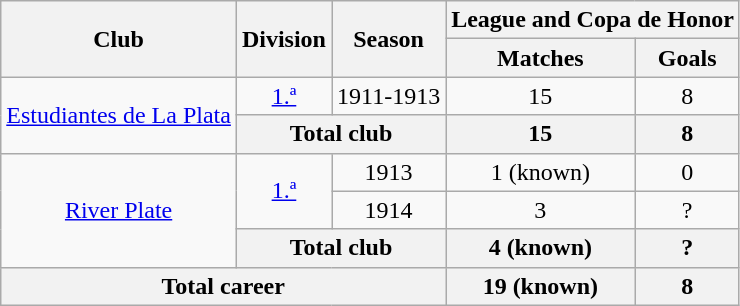<table class="wikitable center" style="text-align: center">
<tr>
<th rowspan="2">Club</th>
<th rowspan="2">Division</th>
<th rowspan="2">Season</th>
<th colspan="2">League and Copa de Honor</th>
</tr>
<tr>
<th>Matches</th>
<th>Goals</th>
</tr>
<tr>
<td rowspan="2"><a href='#'>Estudiantes de La Plata</a></td>
<td><a href='#'>1.ª</a></td>
<td>1911-1913</td>
<td>15</td>
<td>8</td>
</tr>
<tr>
<th colspan="2">Total club</th>
<th>15</th>
<th>8</th>
</tr>
<tr>
<td rowspan="3"><a href='#'>River Plate</a></td>
<td rowspan="2"><a href='#'>1.ª</a></td>
<td>1913</td>
<td>1 (known)</td>
<td>0</td>
</tr>
<tr>
<td>1914</td>
<td>3</td>
<td>?</td>
</tr>
<tr>
<th colspan="2">Total club</th>
<th>4 (known)</th>
<th>?</th>
</tr>
<tr>
<th colspan="3">Total career</th>
<th>19 (known)</th>
<th>8</th>
</tr>
</table>
